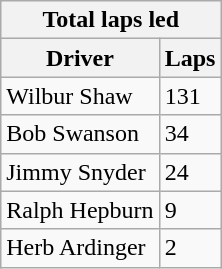<table class="wikitable">
<tr>
<th colspan=2>Total laps led</th>
</tr>
<tr>
<th>Driver</th>
<th>Laps</th>
</tr>
<tr>
<td>Wilbur Shaw</td>
<td>131</td>
</tr>
<tr>
<td>Bob Swanson</td>
<td>34</td>
</tr>
<tr>
<td>Jimmy Snyder</td>
<td>24</td>
</tr>
<tr>
<td>Ralph Hepburn</td>
<td>9</td>
</tr>
<tr>
<td>Herb Ardinger</td>
<td>2</td>
</tr>
</table>
